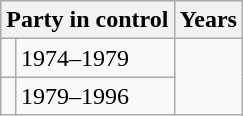<table class="wikitable">
<tr>
<th colspan="2">Party in control</th>
<th>Years</th>
</tr>
<tr>
<td></td>
<td>1974–1979</td>
</tr>
<tr>
<td></td>
<td>1979–1996</td>
</tr>
</table>
